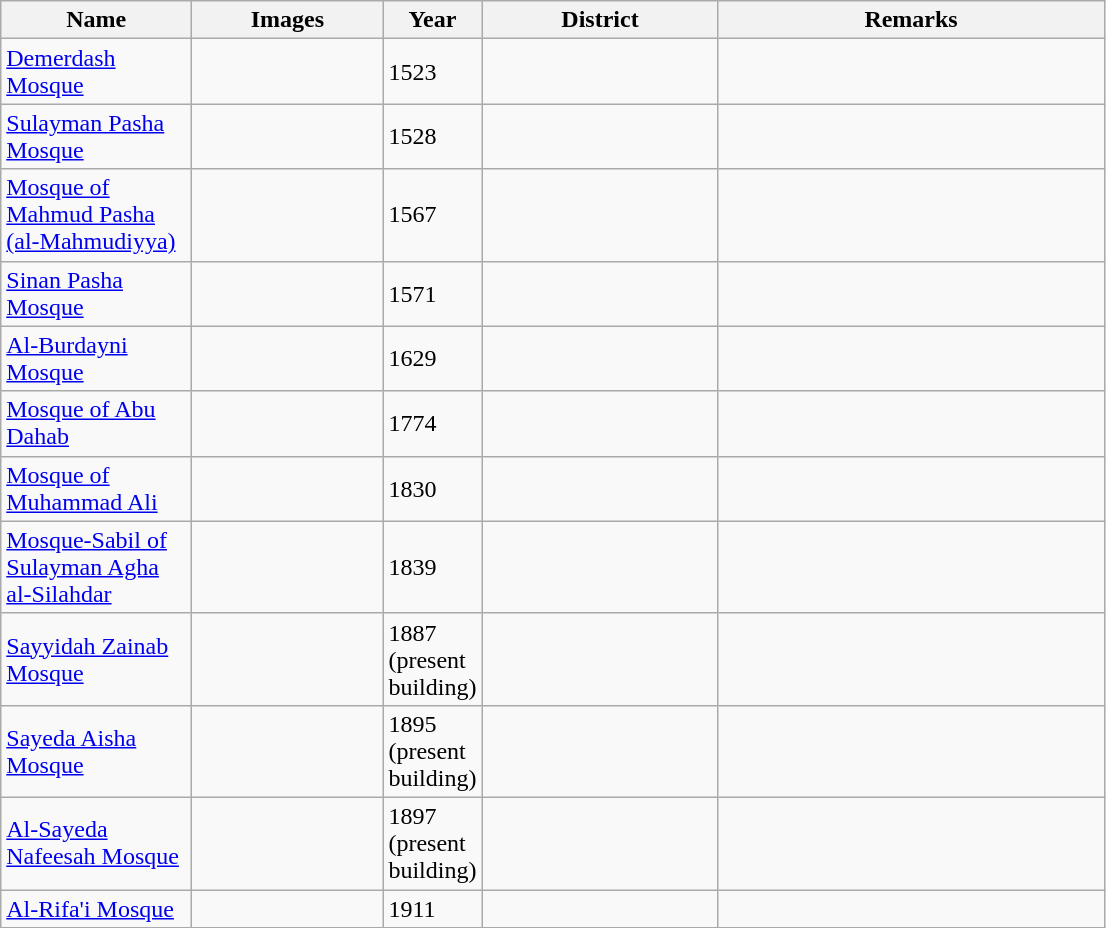<table class="wikitable sortable">
<tr>
<th align=left width=120px>Name</th>
<th align=center width=120px class=unsortable>Images</th>
<th align=left width=050px>Year</th>
<th align=left width=150px>District</th>
<th align=left width=250px class=unsortable>Remarks</th>
</tr>
<tr>
<td><a href='#'>Demerdash Mosque</a></td>
<td></td>
<td>1523</td>
<td></td>
<td></td>
</tr>
<tr>
<td><a href='#'>Sulayman Pasha Mosque</a></td>
<td></td>
<td>1528</td>
<td></td>
<td></td>
</tr>
<tr>
<td><a href='#'>Mosque of Mahmud Pasha (al-Mahmudiyya)</a></td>
<td></td>
<td>1567</td>
<td></td>
<td></td>
</tr>
<tr>
<td><a href='#'>Sinan Pasha Mosque</a></td>
<td></td>
<td>1571</td>
<td></td>
<td></td>
</tr>
<tr>
<td><a href='#'>Al-Burdayni Mosque</a></td>
<td></td>
<td>1629</td>
<td></td>
<td></td>
</tr>
<tr>
<td><a href='#'>Mosque of Abu Dahab</a></td>
<td></td>
<td>1774</td>
<td></td>
<td></td>
</tr>
<tr>
<td><a href='#'>Mosque of Muhammad Ali</a></td>
<td></td>
<td>1830</td>
<td></td>
<td></td>
</tr>
<tr>
<td><a href='#'>Mosque-Sabil of Sulayman Agha al-Silahdar</a></td>
<td></td>
<td>1839</td>
<td></td>
<td></td>
</tr>
<tr>
<td><a href='#'>Sayyidah Zainab Mosque</a></td>
<td></td>
<td>1887 (present building)</td>
<td></td>
<td></td>
</tr>
<tr>
<td><a href='#'>Sayeda Aisha Mosque</a></td>
<td></td>
<td>1895 (present building)</td>
<td></td>
<td></td>
</tr>
<tr>
<td><a href='#'>Al-Sayeda Nafeesah Mosque</a></td>
<td></td>
<td>1897 (present building)</td>
<td></td>
<td></td>
</tr>
<tr>
<td><a href='#'>Al-Rifa'i Mosque</a></td>
<td></td>
<td>1911</td>
<td></td>
<td></td>
</tr>
</table>
